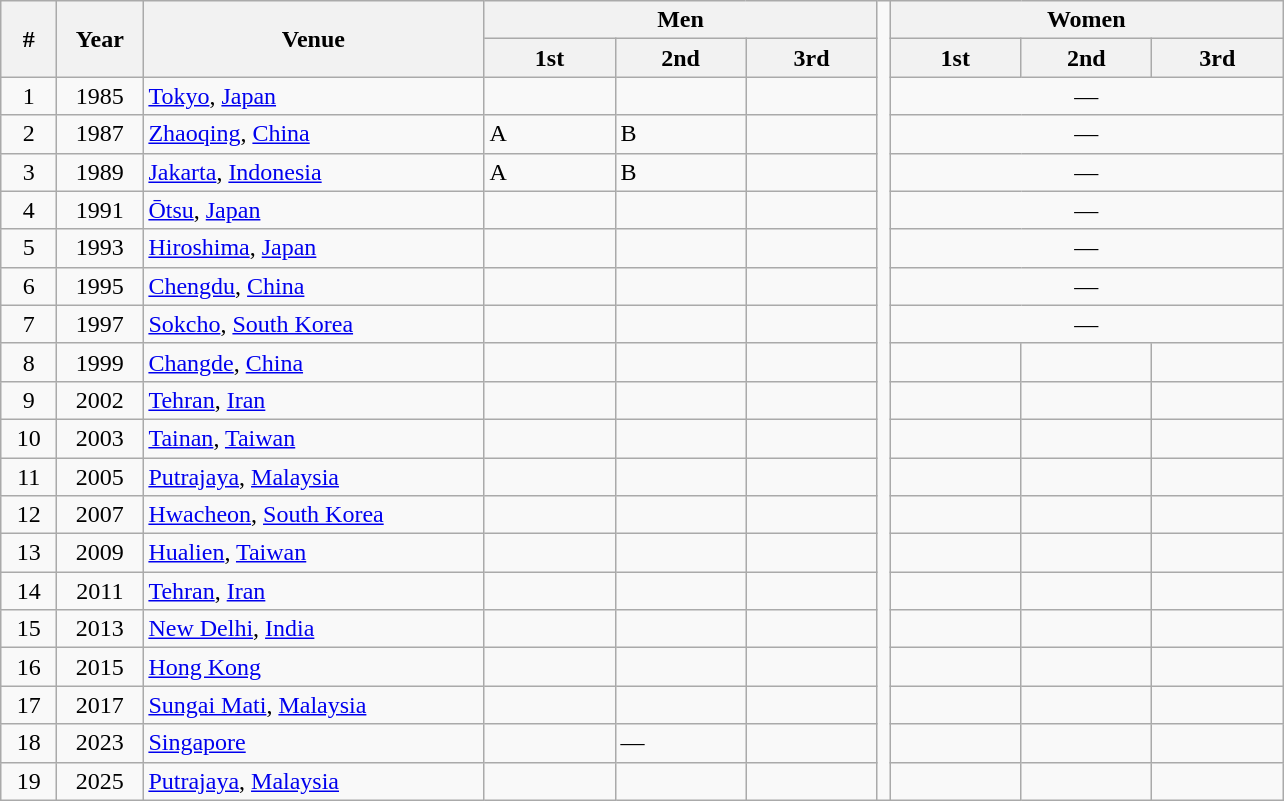<table class="wikitable" style="text-align:left;">
<tr>
<th rowspan=2 width=30>#</th>
<th rowspan=2 width=50>Year</th>
<th rowspan=2 width=220>Venue</th>
<th colspan=3>Men</th>
<td width = 1 rowspan=21></td>
<th colspan=3>Women</th>
</tr>
<tr>
<th width=80>1st</th>
<th width=80>2nd</th>
<th width=80>3rd</th>
<th width=80>1st</th>
<th width=80>2nd</th>
<th width=80>3rd</th>
</tr>
<tr>
<td align=center>1</td>
<td align=center>1985</td>
<td> <a href='#'>Tokyo</a>, <a href='#'>Japan</a></td>
<td></td>
<td></td>
<td></td>
<td colspan=3 align=center>—</td>
</tr>
<tr>
<td align=center>2</td>
<td align=center>1987</td>
<td> <a href='#'>Zhaoqing</a>, <a href='#'>China</a></td>
<td> A</td>
<td> B</td>
<td></td>
<td colspan=3 align=center>—</td>
</tr>
<tr>
<td align=center>3</td>
<td align=center>1989</td>
<td> <a href='#'>Jakarta</a>, <a href='#'>Indonesia</a></td>
<td> A</td>
<td> B</td>
<td></td>
<td colspan=3 align=center>—</td>
</tr>
<tr>
<td align=center>4</td>
<td align=center>1991</td>
<td> <a href='#'>Ōtsu</a>, <a href='#'>Japan</a></td>
<td></td>
<td></td>
<td></td>
<td colspan=3 align=center>—</td>
</tr>
<tr>
<td align=center>5</td>
<td align=center>1993</td>
<td> <a href='#'>Hiroshima</a>, <a href='#'>Japan</a></td>
<td></td>
<td></td>
<td></td>
<td colspan=3 align=center>—</td>
</tr>
<tr>
<td align=center>6</td>
<td align=center>1995</td>
<td> <a href='#'>Chengdu</a>, <a href='#'>China</a></td>
<td></td>
<td></td>
<td></td>
<td colspan=3 align=center>—</td>
</tr>
<tr>
<td align=center>7</td>
<td align=center>1997</td>
<td> <a href='#'>Sokcho</a>, <a href='#'>South Korea</a></td>
<td></td>
<td></td>
<td></td>
<td colspan=3 align=center>—</td>
</tr>
<tr>
<td align=center>8</td>
<td align=center>1999</td>
<td> <a href='#'>Changde</a>, <a href='#'>China</a></td>
<td></td>
<td></td>
<td></td>
<td></td>
<td></td>
<td></td>
</tr>
<tr>
<td align=center>9</td>
<td align=center>2002</td>
<td> <a href='#'>Tehran</a>, <a href='#'>Iran</a></td>
<td></td>
<td></td>
<td></td>
<td></td>
<td></td>
<td></td>
</tr>
<tr>
<td align=center>10</td>
<td align=center>2003</td>
<td> <a href='#'>Tainan</a>, <a href='#'>Taiwan</a></td>
<td></td>
<td></td>
<td></td>
<td></td>
<td></td>
<td></td>
</tr>
<tr>
<td align=center>11</td>
<td align=center>2005</td>
<td> <a href='#'>Putrajaya</a>, <a href='#'>Malaysia</a></td>
<td></td>
<td></td>
<td></td>
<td></td>
<td></td>
<td></td>
</tr>
<tr>
<td align=center>12</td>
<td align=center>2007</td>
<td> <a href='#'>Hwacheon</a>, <a href='#'>South Korea</a></td>
<td></td>
<td></td>
<td></td>
<td></td>
<td></td>
<td></td>
</tr>
<tr>
<td align=center>13</td>
<td align=center>2009</td>
<td> <a href='#'>Hualien</a>, <a href='#'>Taiwan</a></td>
<td></td>
<td></td>
<td></td>
<td></td>
<td></td>
<td></td>
</tr>
<tr>
<td align=center>14</td>
<td align=center>2011</td>
<td> <a href='#'>Tehran</a>, <a href='#'>Iran</a></td>
<td></td>
<td></td>
<td></td>
<td></td>
<td></td>
<td></td>
</tr>
<tr>
<td align=center>15</td>
<td align=center>2013</td>
<td> <a href='#'>New Delhi</a>, <a href='#'>India</a></td>
<td></td>
<td></td>
<td></td>
<td></td>
<td></td>
<td></td>
</tr>
<tr>
<td align=center>16</td>
<td align=center>2015</td>
<td> <a href='#'>Hong Kong</a></td>
<td></td>
<td></td>
<td></td>
<td></td>
<td></td>
<td></td>
</tr>
<tr>
<td align=center>17</td>
<td align=center>2017</td>
<td> <a href='#'>Sungai Mati</a>, <a href='#'>Malaysia</a></td>
<td></td>
<td></td>
<td></td>
<td></td>
<td></td>
<td></td>
</tr>
<tr>
<td align=center>18</td>
<td align=center>2023</td>
<td> <a href='#'>Singapore</a></td>
<td><br></td>
<td>—</td>
<td></td>
<td></td>
<td></td>
<td></td>
</tr>
<tr>
<td align=center>19</td>
<td align=center>2025</td>
<td> <a href='#'>Putrajaya</a>, <a href='#'>Malaysia</a></td>
<td></td>
<td></td>
<td></td>
<td></td>
<td></td>
<td></td>
</tr>
</table>
